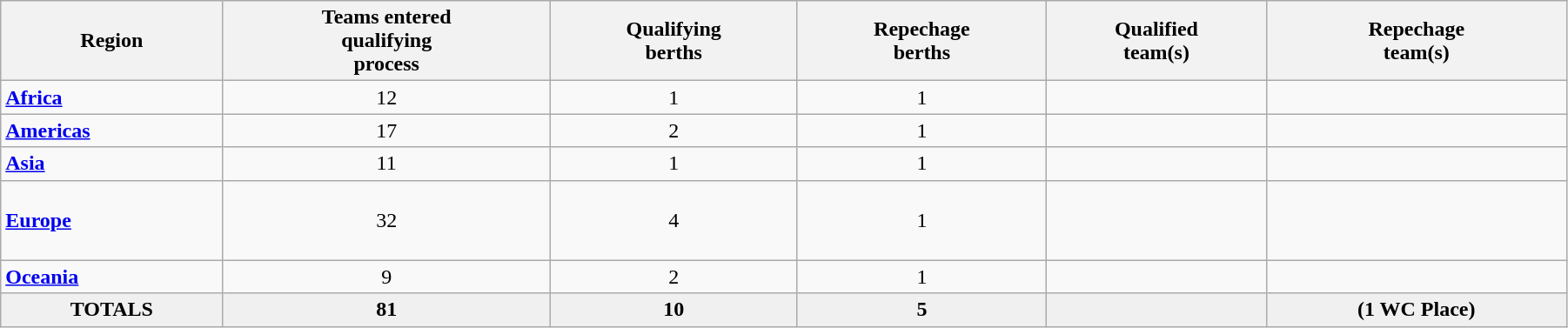<table class=wikitable style="width:95%; text-align:center;">
<tr>
<th>Region</th>
<th>Teams entered<br>qualifying<br>process</th>
<th>Qualifying<br>berths</th>
<th>Repechage<br>berths</th>
<th>Qualified<br>team(s)</th>
<th>Repechage<br>team(s)</th>
</tr>
<tr>
<td style="text-align:left;"><strong><a href='#'>Africa</a></strong></td>
<td>12</td>
<td>1</td>
<td>1</td>
<td></td>
<td></td>
</tr>
<tr>
<td style="text-align:left;"><strong><a href='#'>Americas</a></strong></td>
<td>17</td>
<td>2</td>
<td>1</td>
<td><br></td>
<td></td>
</tr>
<tr>
<td style="text-align:left;"><strong><a href='#'>Asia</a></strong></td>
<td>11</td>
<td>1</td>
<td>1</td>
<td></td>
<td></td>
</tr>
<tr>
<td style="text-align:left;"><strong><a href='#'>Europe</a></strong></td>
<td>32</td>
<td>4</td>
<td>1</td>
<td><br><br><br></td>
<td></td>
</tr>
<tr>
<td style="text-align:left;"><strong><a href='#'>Oceania</a></strong></td>
<td>9</td>
<td>2</td>
<td>1</td>
<td><br></td>
<td></td>
</tr>
<tr style="background:#f0f0f0; font-weight:bold;">
<td>TOTALS</td>
<td>81</td>
<td>10</td>
<td>5</td>
<td></td>
<td>(1 WC Place)</td>
</tr>
</table>
